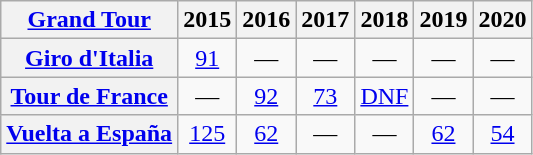<table class="wikitable plainrowheaders">
<tr>
<th scope="col"><a href='#'>Grand Tour</a></th>
<th scope="col">2015</th>
<th scope="col">2016</th>
<th scope="col">2017</th>
<th scope="col">2018</th>
<th scope="col">2019</th>
<th scope="col">2020</th>
</tr>
<tr style="text-align:center;">
<th scope="row"> <a href='#'>Giro d'Italia</a></th>
<td><a href='#'>91</a></td>
<td>—</td>
<td>—</td>
<td>—</td>
<td>—</td>
<td>—</td>
</tr>
<tr style="text-align:center;">
<th scope="row"> <a href='#'>Tour de France</a></th>
<td>—</td>
<td><a href='#'>92</a></td>
<td><a href='#'>73</a></td>
<td><a href='#'>DNF</a></td>
<td>—</td>
<td>—</td>
</tr>
<tr style="text-align:center;">
<th scope="row"> <a href='#'>Vuelta a España</a></th>
<td><a href='#'>125</a></td>
<td><a href='#'>62</a></td>
<td>—</td>
<td>—</td>
<td><a href='#'>62</a></td>
<td><a href='#'>54</a></td>
</tr>
</table>
